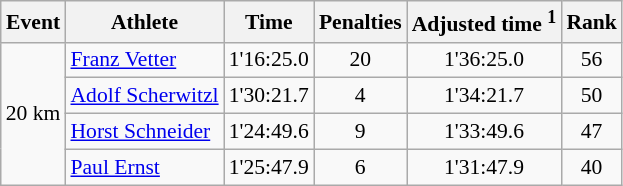<table class="wikitable" style="font-size:90%">
<tr>
<th>Event</th>
<th>Athlete</th>
<th>Time</th>
<th>Penalties</th>
<th>Adjusted time <sup>1</sup></th>
<th>Rank</th>
</tr>
<tr>
<td rowspan="4">20 km</td>
<td><a href='#'>Franz Vetter</a></td>
<td align="center">1'16:25.0</td>
<td align="center">20</td>
<td align="center">1'36:25.0</td>
<td align="center">56</td>
</tr>
<tr>
<td><a href='#'>Adolf Scherwitzl</a></td>
<td align="center">1'30:21.7</td>
<td align="center">4</td>
<td align="center">1'34:21.7</td>
<td align="center">50</td>
</tr>
<tr>
<td><a href='#'>Horst Schneider</a></td>
<td align="center">1'24:49.6</td>
<td align="center">9</td>
<td align="center">1'33:49.6</td>
<td align="center">47</td>
</tr>
<tr>
<td><a href='#'>Paul Ernst</a></td>
<td align="center">1'25:47.9</td>
<td align="center">6</td>
<td align="center">1'31:47.9</td>
<td align="center">40</td>
</tr>
</table>
